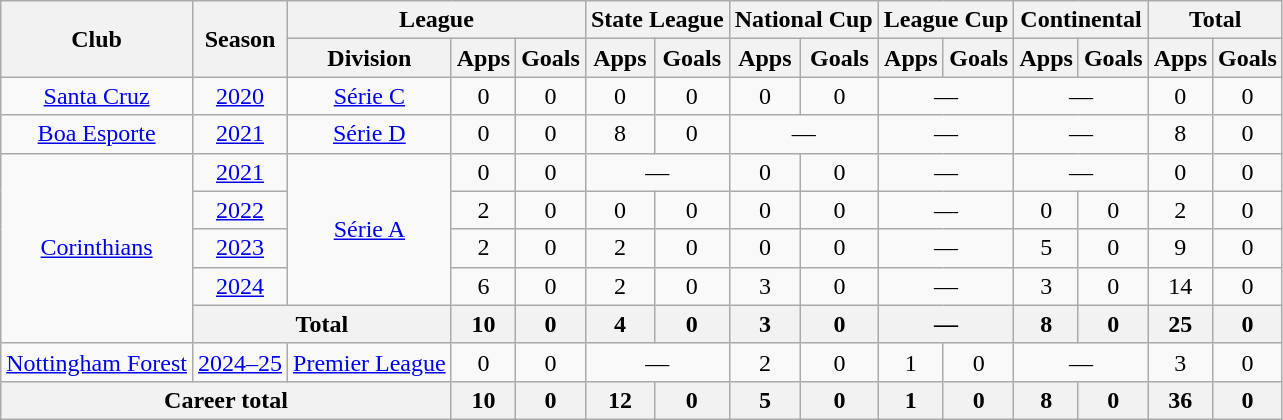<table class="wikitable" style="text-align:center">
<tr>
<th rowspan="2">Club</th>
<th rowspan="2">Season</th>
<th colspan="3">League</th>
<th colspan="2">State League</th>
<th colspan="2">National Cup</th>
<th colspan="2">League Cup</th>
<th colspan="2">Continental</th>
<th colspan="2">Total</th>
</tr>
<tr>
<th>Division</th>
<th>Apps</th>
<th>Goals</th>
<th>Apps</th>
<th>Goals</th>
<th>Apps</th>
<th>Goals</th>
<th>Apps</th>
<th>Goals</th>
<th>Apps</th>
<th>Goals</th>
<th>Apps</th>
<th>Goals</th>
</tr>
<tr>
<td><a href='#'>Santa Cruz</a></td>
<td><a href='#'>2020</a></td>
<td><a href='#'>Série C</a></td>
<td>0</td>
<td>0</td>
<td>0</td>
<td>0</td>
<td>0</td>
<td>0</td>
<td colspan="2">—</td>
<td colspan="2">—</td>
<td>0</td>
<td>0</td>
</tr>
<tr>
<td><a href='#'>Boa Esporte</a></td>
<td><a href='#'>2021</a></td>
<td><a href='#'>Série D</a></td>
<td>0</td>
<td>0</td>
<td>8</td>
<td>0</td>
<td colspan="2">—</td>
<td colspan="2">—</td>
<td colspan="2">—</td>
<td>8</td>
<td>0</td>
</tr>
<tr>
<td rowspan="5"><a href='#'>Corinthians</a></td>
<td><a href='#'>2021</a></td>
<td rowspan="4"><a href='#'>Série A</a></td>
<td>0</td>
<td>0</td>
<td colspan="2">—</td>
<td>0</td>
<td>0</td>
<td colspan="2">—</td>
<td colspan="2">—</td>
<td>0</td>
<td>0</td>
</tr>
<tr>
<td><a href='#'>2022</a></td>
<td>2</td>
<td>0</td>
<td>0</td>
<td>0</td>
<td>0</td>
<td>0</td>
<td colspan="2">—</td>
<td>0</td>
<td>0</td>
<td>2</td>
<td>0</td>
</tr>
<tr>
<td><a href='#'>2023</a></td>
<td>2</td>
<td>0</td>
<td>2</td>
<td>0</td>
<td>0</td>
<td>0</td>
<td colspan="2">—</td>
<td>5</td>
<td>0</td>
<td>9</td>
<td>0</td>
</tr>
<tr>
<td><a href='#'>2024</a></td>
<td>6</td>
<td>0</td>
<td>2</td>
<td>0</td>
<td>3</td>
<td>0</td>
<td colspan="2">—</td>
<td>3</td>
<td>0</td>
<td>14</td>
<td>0</td>
</tr>
<tr>
<th colspan="2">Total</th>
<th>10</th>
<th>0</th>
<th>4</th>
<th>0</th>
<th>3</th>
<th>0</th>
<th colspan="2">—</th>
<th>8</th>
<th>0</th>
<th>25</th>
<th>0</th>
</tr>
<tr>
<td><a href='#'>Nottingham Forest</a></td>
<td><a href='#'>2024–25</a></td>
<td><a href='#'>Premier League</a></td>
<td>0</td>
<td>0</td>
<td colspan="2">—</td>
<td>2</td>
<td>0</td>
<td>1</td>
<td>0</td>
<td colspan="2">—</td>
<td>3</td>
<td>0</td>
</tr>
<tr>
<th colspan="3">Career total</th>
<th>10</th>
<th>0</th>
<th>12</th>
<th>0</th>
<th>5</th>
<th>0</th>
<th>1</th>
<th>0</th>
<th>8</th>
<th>0</th>
<th>36</th>
<th>0</th>
</tr>
</table>
